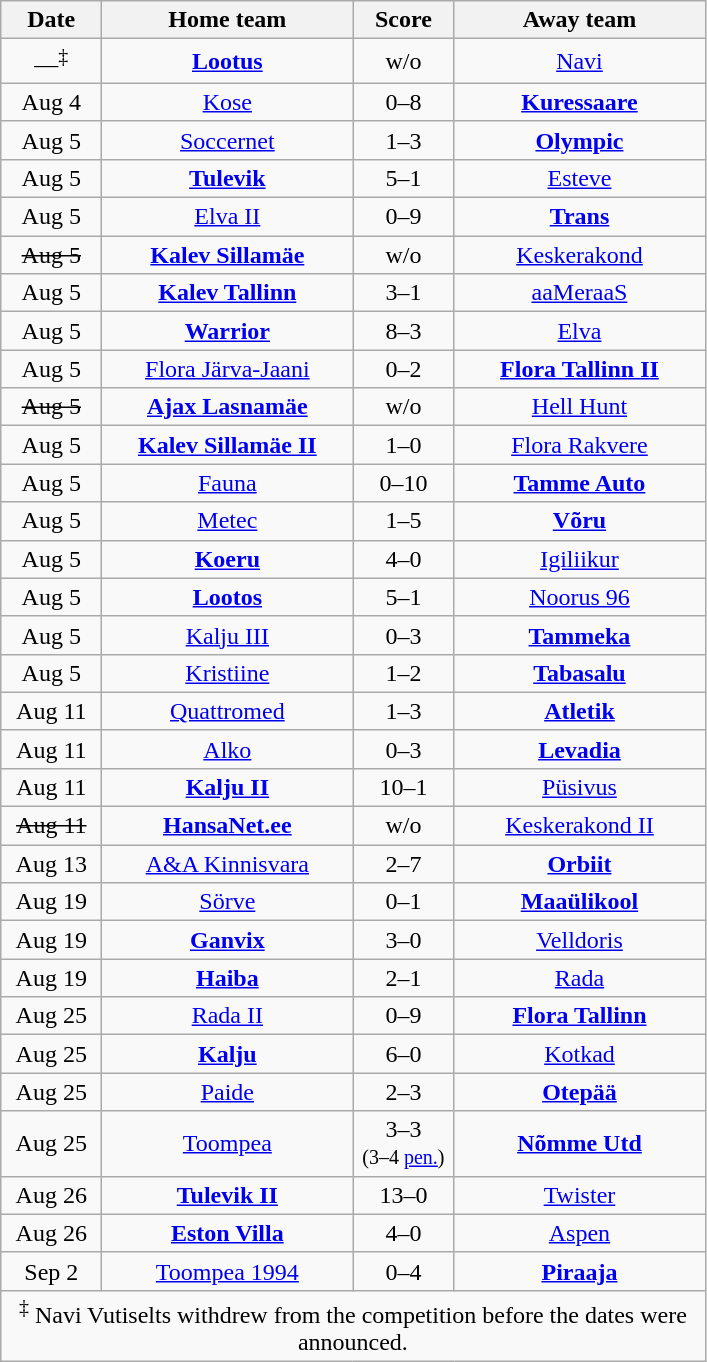<table class="wikitable" style="text-align:center;">
<tr>
<th width=60px>Date</th>
<th width=160px>Home team</th>
<th width=60px>Score</th>
<th width=160px>Away team</th>
</tr>
<tr>
<td>—<sup>‡</sup></td>
<td><strong><a href='#'>Lootus</a></strong></td>
<td>w/o</td>
<td><a href='#'>Navi</a></td>
</tr>
<tr>
<td>Aug 4</td>
<td><a href='#'>Kose</a></td>
<td>0–8</td>
<td><strong><a href='#'>Kuressaare</a></strong></td>
</tr>
<tr>
<td>Aug 5</td>
<td><a href='#'>Soccernet</a></td>
<td>1–3</td>
<td><strong><a href='#'>Olympic</a></strong></td>
</tr>
<tr>
<td>Aug 5</td>
<td><strong><a href='#'>Tulevik</a></strong></td>
<td>5–1</td>
<td><a href='#'>Esteve</a></td>
</tr>
<tr>
<td>Aug 5</td>
<td><a href='#'>Elva II</a></td>
<td>0–9</td>
<td><strong><a href='#'>Trans</a></strong></td>
</tr>
<tr>
<td><s>Aug 5</s></td>
<td><strong><a href='#'>Kalev Sillamäe</a></strong></td>
<td>w/o</td>
<td><a href='#'>Keskerakond</a></td>
</tr>
<tr>
<td>Aug 5</td>
<td><strong><a href='#'>Kalev Tallinn</a></strong></td>
<td>3–1</td>
<td><a href='#'>aaMeraaS</a></td>
</tr>
<tr>
<td>Aug 5</td>
<td><strong><a href='#'>Warrior</a></strong></td>
<td>8–3</td>
<td><a href='#'>Elva</a></td>
</tr>
<tr>
<td>Aug 5</td>
<td><a href='#'>Flora Järva-Jaani</a></td>
<td>0–2</td>
<td><strong><a href='#'>Flora Tallinn II</a></strong></td>
</tr>
<tr>
<td><s>Aug 5</s></td>
<td><strong><a href='#'>Ajax Lasnamäe</a></strong></td>
<td>w/o</td>
<td><a href='#'>Hell Hunt</a></td>
</tr>
<tr>
<td>Aug 5</td>
<td><strong><a href='#'>Kalev Sillamäe II</a></strong></td>
<td>1–0</td>
<td><a href='#'>Flora Rakvere</a></td>
</tr>
<tr>
<td>Aug 5</td>
<td><a href='#'>Fauna</a></td>
<td>0–10</td>
<td><strong><a href='#'>Tamme Auto</a></strong></td>
</tr>
<tr>
<td>Aug 5</td>
<td><a href='#'>Metec</a></td>
<td>1–5</td>
<td><strong><a href='#'>Võru</a></strong></td>
</tr>
<tr>
<td>Aug 5</td>
<td><strong><a href='#'>Koeru</a></strong></td>
<td>4–0</td>
<td><a href='#'>Igiliikur</a></td>
</tr>
<tr>
<td>Aug 5</td>
<td><strong><a href='#'>Lootos</a></strong></td>
<td>5–1</td>
<td><a href='#'>Noorus 96</a></td>
</tr>
<tr>
<td>Aug 5</td>
<td><a href='#'>Kalju III</a></td>
<td>0–3</td>
<td><strong><a href='#'>Tammeka</a></strong></td>
</tr>
<tr>
<td>Aug 5</td>
<td><a href='#'>Kristiine</a></td>
<td>1–2</td>
<td><strong><a href='#'>Tabasalu</a></strong></td>
</tr>
<tr>
<td>Aug 11</td>
<td><a href='#'>Quattromed</a></td>
<td>1–3</td>
<td><strong><a href='#'>Atletik</a></strong></td>
</tr>
<tr>
<td>Aug 11</td>
<td><a href='#'>Alko</a></td>
<td>0–3</td>
<td><strong><a href='#'>Levadia</a></strong></td>
</tr>
<tr>
<td>Aug 11</td>
<td><strong><a href='#'>Kalju II</a></strong></td>
<td>10–1</td>
<td><a href='#'>Püsivus</a></td>
</tr>
<tr>
<td><s>Aug 11</s></td>
<td><strong><a href='#'>HansaNet.ee</a></strong></td>
<td>w/o</td>
<td><a href='#'>Keskerakond II</a></td>
</tr>
<tr>
<td>Aug 13</td>
<td><a href='#'>A&A Kinnisvara</a></td>
<td>2–7</td>
<td><strong><a href='#'>Orbiit</a></strong></td>
</tr>
<tr>
<td>Aug 19</td>
<td><a href='#'>Sörve</a></td>
<td>0–1</td>
<td><strong><a href='#'>Maaülikool</a></strong></td>
</tr>
<tr>
<td>Aug 19</td>
<td><strong><a href='#'>Ganvix</a></strong></td>
<td>3–0</td>
<td><a href='#'>Velldoris</a></td>
</tr>
<tr>
<td>Aug 19</td>
<td><strong><a href='#'>Haiba</a></strong></td>
<td>2–1</td>
<td><a href='#'>Rada</a></td>
</tr>
<tr>
<td>Aug 25</td>
<td><a href='#'>Rada II</a></td>
<td>0–9</td>
<td><strong><a href='#'>Flora Tallinn</a></strong></td>
</tr>
<tr>
<td>Aug 25</td>
<td><strong><a href='#'>Kalju</a></strong></td>
<td>6–0</td>
<td><a href='#'>Kotkad</a></td>
</tr>
<tr>
<td>Aug 25</td>
<td><a href='#'>Paide</a></td>
<td>2–3</td>
<td><strong><a href='#'>Otepää</a></strong></td>
</tr>
<tr>
<td>Aug 25</td>
<td><a href='#'>Toompea</a></td>
<td>3–3<br><small>(3–4 <a href='#'>pen.</a>)</small></td>
<td><strong><a href='#'>Nõmme Utd</a></strong></td>
</tr>
<tr>
<td>Aug 26</td>
<td><strong><a href='#'>Tulevik II</a></strong></td>
<td>13–0</td>
<td><a href='#'>Twister</a></td>
</tr>
<tr>
<td>Aug 26</td>
<td><strong><a href='#'>Eston Villa</a></strong></td>
<td>4–0</td>
<td><a href='#'>Aspen</a></td>
</tr>
<tr>
<td>Sep 2</td>
<td><a href='#'>Toompea 1994</a></td>
<td>0–4</td>
<td><strong><a href='#'>Piraaja</a></strong></td>
</tr>
<tr>
<td colspan=4><sup>‡</sup> Navi Vutiselts withdrew from the competition before the dates were announced.</td>
</tr>
</table>
